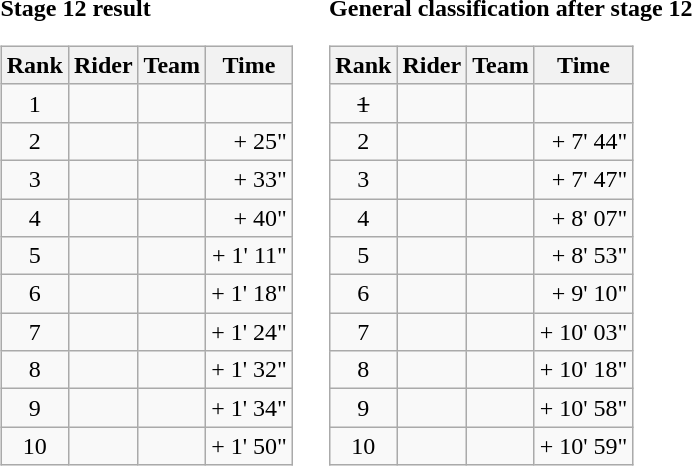<table>
<tr>
<td><strong>Stage 12 result</strong><br><table class="wikitable">
<tr>
<th scope="col">Rank</th>
<th scope="col">Rider</th>
<th scope="col">Team</th>
<th scope="col">Time</th>
</tr>
<tr>
<td style="text-align:center;">1</td>
<td></td>
<td></td>
<td style="text-align:right;"></td>
</tr>
<tr>
<td style="text-align:center;">2</td>
<td></td>
<td></td>
<td style="text-align:right;">+ 25"</td>
</tr>
<tr>
<td style="text-align:center;">3</td>
<td></td>
<td></td>
<td style="text-align:right;">+ 33"</td>
</tr>
<tr>
<td style="text-align:center;">4</td>
<td></td>
<td></td>
<td style="text-align:right;">+ 40"</td>
</tr>
<tr>
<td style="text-align:center;">5</td>
<td></td>
<td></td>
<td style="text-align:right;">+ 1' 11"</td>
</tr>
<tr>
<td style="text-align:center;">6</td>
<td></td>
<td></td>
<td style="text-align:right;">+ 1' 18"</td>
</tr>
<tr>
<td style="text-align:center;">7</td>
<td></td>
<td></td>
<td style="text-align:right;">+ 1' 24"</td>
</tr>
<tr>
<td style="text-align:center;">8</td>
<td></td>
<td></td>
<td style="text-align:right;">+ 1' 32"</td>
</tr>
<tr>
<td style="text-align:center;">9</td>
<td></td>
<td></td>
<td style="text-align:right;">+ 1' 34"</td>
</tr>
<tr>
<td style="text-align:center;">10</td>
<td></td>
<td></td>
<td style="text-align:right;">+ 1' 50"</td>
</tr>
</table>
</td>
<td></td>
<td><strong>General classification after stage 12</strong><br><table class="wikitable">
<tr>
<th scope="col">Rank</th>
<th scope="col">Rider</th>
<th scope="col">Team</th>
<th scope="col">Time</th>
</tr>
<tr>
<td style="text-align:center;"><del>1</del></td>
<td><del></del> </td>
<td><del></del></td>
<td style="text-align:right;"><del></del></td>
</tr>
<tr>
<td style="text-align:center;">2</td>
<td></td>
<td></td>
<td style="text-align:right;">+ 7' 44"</td>
</tr>
<tr>
<td style="text-align:center;">3</td>
<td></td>
<td></td>
<td style="text-align:right;">+ 7' 47"</td>
</tr>
<tr>
<td style="text-align:center;">4</td>
<td></td>
<td></td>
<td style="text-align:right;">+ 8' 07"</td>
</tr>
<tr>
<td style="text-align:center;">5</td>
<td></td>
<td></td>
<td style="text-align:right;">+ 8' 53"</td>
</tr>
<tr>
<td style="text-align:center;">6</td>
<td></td>
<td></td>
<td style="text-align:right;">+ 9' 10"</td>
</tr>
<tr>
<td style="text-align:center;">7</td>
<td></td>
<td></td>
<td style="text-align:right;">+ 10' 03"</td>
</tr>
<tr>
<td style="text-align:center;">8</td>
<td></td>
<td></td>
<td style="text-align:right;">+ 10' 18"</td>
</tr>
<tr>
<td style="text-align:center;">9</td>
<td></td>
<td></td>
<td style="text-align:right;">+ 10' 58"</td>
</tr>
<tr>
<td style="text-align:center;">10</td>
<td></td>
<td></td>
<td style="text-align:right;">+ 10' 59"</td>
</tr>
</table>
</td>
</tr>
</table>
